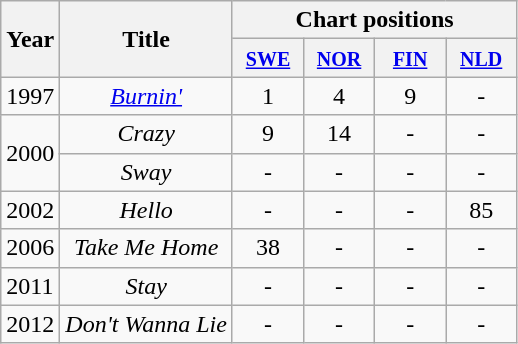<table class="wikitable">
<tr>
<th rowspan="2">Year</th>
<th rowspan="2">Title</th>
<th colspan="4">Chart positions</th>
</tr>
<tr>
<th width="40"><small><a href='#'>SWE</a></small></th>
<th width="40"><small><a href='#'>NOR</a></small></th>
<th width="40"><small><a href='#'>FIN</a></small></th>
<th width="40"><small><a href='#'>NLD</a></small></th>
</tr>
<tr>
<td rowspan="1">1997</td>
<td align="center"><em><a href='#'>Burnin'</a></em></td>
<td align="center">1</td>
<td align="center">4</td>
<td align="center">9</td>
<td align="center">-</td>
</tr>
<tr>
<td rowspan="2">2000</td>
<td align="center"><em>Crazy</em></td>
<td align="center">9</td>
<td align="center">14</td>
<td align="center">-</td>
<td align="center">-</td>
</tr>
<tr>
<td align="center"><em>Sway</em></td>
<td align="center">-</td>
<td align="center">-</td>
<td align="center">-</td>
<td align="center">-</td>
</tr>
<tr>
<td rowspan="1">2002</td>
<td align="center"><em>Hello</em></td>
<td align="center">-</td>
<td align="center">-</td>
<td align="center">-</td>
<td align="center">85</td>
</tr>
<tr>
<td rowspan="1">2006</td>
<td align="center"><em>Take Me Home</em></td>
<td align="center">38</td>
<td align="center">-</td>
<td align="center">-</td>
<td align="center">-</td>
</tr>
<tr>
<td rowspan="1">2011</td>
<td align="center"><em>Stay</em></td>
<td align="center">-</td>
<td align="center">-</td>
<td align="center">-</td>
<td align="center">-</td>
</tr>
<tr>
<td rowspan="1">2012</td>
<td align="center"><em>Don't Wanna Lie</em></td>
<td align="center">-</td>
<td align="center">-</td>
<td align="center">-</td>
<td align="center">-</td>
</tr>
</table>
